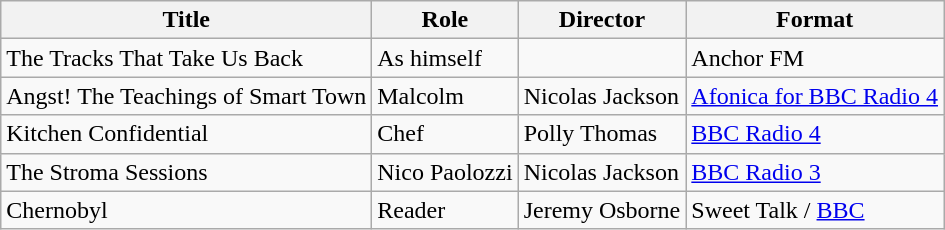<table class="wikitable">
<tr>
<th>Title</th>
<th>Role</th>
<th>Director</th>
<th>Format</th>
</tr>
<tr>
<td>The Tracks That Take Us Back</td>
<td>As himself</td>
<td></td>
<td>Anchor FM</td>
</tr>
<tr>
<td>Angst! The Teachings of Smart Town</td>
<td>Malcolm</td>
<td>Nicolas Jackson</td>
<td><a href='#'>Afonica for BBC Radio 4</a></td>
</tr>
<tr>
<td>Kitchen Confidential</td>
<td>Chef</td>
<td>Polly Thomas</td>
<td><a href='#'>BBC Radio 4</a></td>
</tr>
<tr>
<td>The Stroma Sessions</td>
<td>Nico Paolozzi</td>
<td>Nicolas Jackson</td>
<td><a href='#'>BBC Radio 3</a></td>
</tr>
<tr>
<td>Chernobyl</td>
<td>Reader</td>
<td>Jeremy Osborne</td>
<td>Sweet Talk / <a href='#'>BBC</a></td>
</tr>
</table>
